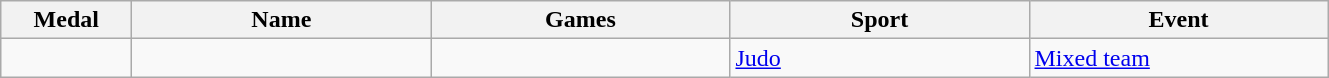<table class="wikitable sortable">
<tr>
<th style="width:5em">Medal</th>
<th style="width:12em">Name</th>
<th style="width:12em">Games</th>
<th style="width:12em">Sport</th>
<th style="width:12em">Event</th>
</tr>
<tr>
<td></td>
<td></td>
<td></td>
<td> <a href='#'>Judo</a></td>
<td><a href='#'>Mixed team</a></td>
</tr>
</table>
